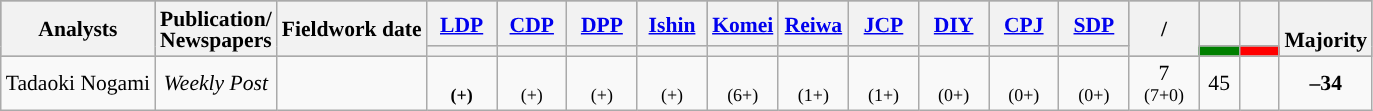<table class="wikitable mw-datatable sortable mw-collapsible" style="text-align:center;font-size:90%;line-height:14px;">
<tr style="height:30px; background-color:#8B8B8B">
<th rowspan="2">Analysts</th>
<th rowspan="2">Publication/<br>Newspapers</th>
<th rowspan="2">Fieldwork date</th>
<th class="unsortable" width="40px"><a href='#'>LDP</a></th>
<th class="unsortable" width="40px"><a href='#'>CDP</a></th>
<th class="unsortable" width="40px"><a href='#'>DPP</a></th>
<th class="unsortable" width="40px"><a href='#'>Ishin</a></th>
<th class="unsortable" width="40px"><a href='#'>Komei</a></th>
<th class="unsortable" width="40px"><a href='#'>Reiwa</a></th>
<th class="unsortable" width="40px"><a href='#'>JCP</a></th>
<th class="unsortable" width="40px"><a href='#'>DIY</a></th>
<th class="unsortable" width="40px"><a href='#'>CPJ</a></th>
<th class="unsortable" width="40px"><a href='#'>SDP</a></th>
<th rowspan="2" class="unsortable" width="40px">/<br></th>
<th class="unsortable" style="width:20px;"></th>
<th class="unsortable" style="width:20px;"></th>
<th rowspan="2"><br>Majority</th>
</tr>
<tr>
<th data-sort-type="number" style="background:"></th>
<th data-sort-type="number" style="background:"></th>
<th data-sort-type="number" style="background:"></th>
<th data-sort-type="number" style="background:"></th>
<th data-sort-type="number" style="background:"></th>
<th data-sort-type="number" style="background:"></th>
<th data-sort-type="number" style="background:"></th>
<th data-sort-type="number" style="background:"></th>
<th data-sort-type="number" style="background:"></th>
<th data-sort-type="number" style="background:"></th>
<th data-sort-type="number" style="background:Green;"></th>
<th data-sort-type="number" style="background:Red;"></th>
</tr>
<tr>
<td>Tadaoki Nogami</td>
<td><em>Weekly Post</em></td>
<td></td>
<td><strong></strong><br><small><strong>(+)</strong></small></td>
<td><br><small>(+)</small></td>
<td><br><small>(+)</small></td>
<td><br><small>(+)</small></td>
<td><br><small>(6+)</small></td>
<td><br><small>(1+)</small></td>
<td><br><small>(1+)</small></td>
<td><br><small>(0+)</small></td>
<td><br><small>(0+)</small></td>
<td><br><small>(0+)</small></td>
<td>7<br><small>(7+0)</small></td>
<td>45</td>
<td></td>
<td style="background:"><strong>–34</strong></td>
</tr>
</table>
